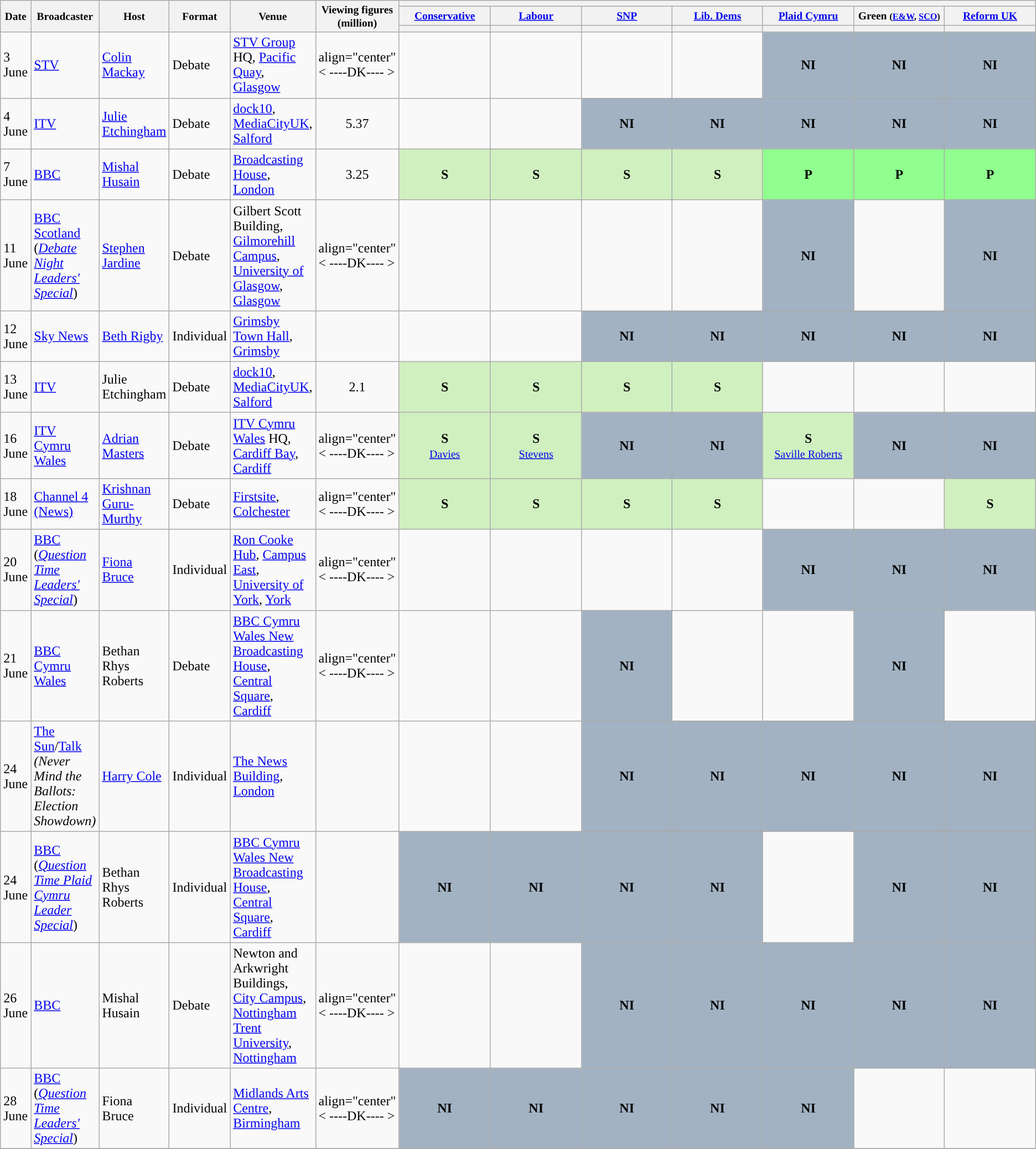<table class="wikitable" style="text-justify: none">
<tr style="font-size:small;">
<th rowspan="3">Date</th>
<th rowspan="3">Broadcaster</th>
<th rowspan="3">Host</th>
<th rowspan="3">Format</th>
<th rowspan="3">Venue</th>
<th rowspan="3">Viewing figures<br>(million)</th>
<th colspan="13" scope="col"></th>
</tr>
<tr style="font-size:small;">
<th scope="col"><a href='#'>Conservative</a></th>
<th scope="col"><a href='#'>Labour</a></th>
<th scope="col"><a href='#'>SNP</a></th>
<th scope="col"><a href='#'>Lib. Dems</a></th>
<th scope="col"><a href='#'>Plaid Cymru</a></th>
<th scope="col">Green <small>(<a href='#'>E&W</a>, <a href='#'>SCO</a>)</small></th>
<th scope="col"><a href='#'>Reform UK</a></th>
</tr>
<tr>
<th style="width:6.5em; background:"></th>
<th style="width:6.5em; background:"></th>
<th style="width:6.5em; background:"></th>
<th style="width:6.5em; background:"></th>
<th style="width:6.5em; background:"></th>
<th style="width:6.5em; background:"></th>
<th style="width:6.5em; background:"></th>
</tr>
<tr>
<td>3 June</td>
<td><a href='#'>STV</a></td>
<td><a href='#'>Colin Mackay</a></td>
<td>Debate</td>
<td><a href='#'>STV Group</a> HQ, <a href='#'>Pacific Quay</a>, <a href='#'>Glasgow</a></td>
<td>align="center" < ----DK---- ></td>
<td></td>
<td></td>
<td></td>
<td></td>
<td style="background:#A2B2C2; color:black; text-align:center;"><strong>NI</strong></td>
<td style="background:#A2B2C2; color:black; text-align:center;"><strong>NI</strong></td>
<td style="background:#A2B2C2; color:black; text-align:center;"><strong>NI</strong></td>
</tr>
<tr>
<td>4 June</td>
<td><a href='#'>ITV</a></td>
<td><a href='#'>Julie Etchingham</a></td>
<td>Debate</td>
<td><a href='#'>dock10</a>, <a href='#'>MediaCityUK</a>, <a href='#'>Salford</a></td>
<td align="center">5.37</td>
<td></td>
<td></td>
<td style="background:#A2B2C2; color:black; text-align:center;"><strong>NI</strong></td>
<td style="background:#A2B2C2; color:black; text-align:center;"><strong>NI</strong></td>
<td style="background:#A2B2C2; color:black; text-align:center;"><strong>NI</strong></td>
<td style="background:#A2B2C2; color:black; text-align:center;"><strong>NI</strong></td>
<td style="background:#A2B2C2; color:black; text-align:center;"><strong>NI</strong></td>
</tr>
<tr>
<td>7 June</td>
<td><a href='#'>BBC</a></td>
<td><a href='#'>Mishal Husain</a></td>
<td>Debate</td>
<td><a href='#'>Broadcasting House</a>, <a href='#'>London</a></td>
<td align="center">3.25</td>
<td style="background:#D0F0C0; color:black; text-align:center;"><strong>S</strong><br></td>
<td style="background:#D0F0C0; color:black; text-align:center;"><strong>S</strong><br></td>
<td style="background:#D0F0C0; color:black; text-align:center;"><strong>S</strong><br></td>
<td style="background:#D0F0C0; color:black; text-align:center;"><strong>S</strong><br></td>
<td style="background:#90ff90; color:black; text-align:center;"><strong>P</strong><br></td>
<td style="background:#90ff90; color:black; text-align:center;"><strong>P</strong><br></td>
<td style="background:#90ff90; color:black; text-align:center;"><strong>P</strong><br></td>
</tr>
<tr>
<td>11 June</td>
<td><a href='#'>BBC Scotland</a> (<em><a href='#'>Debate Night Leaders' Special</a></em>)</td>
<td><a href='#'>Stephen Jardine</a></td>
<td>Debate</td>
<td>Gilbert Scott Building, <a href='#'>Gilmorehill Campus</a>, <a href='#'>University of Glasgow</a>, <a href='#'>Glasgow</a></td>
<td>align="center" < ----DK---- ></td>
<td></td>
<td></td>
<td></td>
<td></td>
<td style="background:#A2B2C2; color:black; text-align:center;"><strong>NI</strong></td>
<td></td>
<td style="background:#A2B2C2; color:black; text-align:center;"><strong>NI</strong></td>
</tr>
<tr>
<td>12 June</td>
<td><a href='#'>Sky News</a></td>
<td><a href='#'>Beth Rigby</a></td>
<td>Individual</td>
<td><a href='#'>Grimsby Town Hall</a>, <a href='#'>Grimsby</a></td>
<td></td>
<td></td>
<td></td>
<td style="background:#A2B2C2; color:black; text-align:center;"><strong>NI</strong></td>
<td style="background:#A2B2C2; color:black; text-align:center;"><strong>NI</strong></td>
<td style="background:#A2B2C2; color:black; text-align:center;"><strong>NI</strong></td>
<td style="background:#A2B2C2; color:black; text-align:center;"><strong>NI</strong></td>
<td style="background:#A2B2C2; color:black; text-align:center;"><strong>NI</strong></td>
</tr>
<tr>
<td>13 June</td>
<td><a href='#'>ITV</a></td>
<td>Julie Etchingham</td>
<td>Debate</td>
<td><a href='#'>dock10</a>, <a href='#'>MediaCityUK</a>, <a href='#'>Salford</a></td>
<td align="center">2.1</td>
<td style="background:#D0F0C0; color:black; text-align:center;"><strong>S</strong><br></td>
<td style="background:#D0F0C0; color:black; text-align:center;"><strong>S</strong><br></td>
<td style="background:#D0F0C0; color:black; text-align:center;"><strong>S</strong><br></td>
<td style="background:#D0F0C0; color:black; text-align:center;"><strong>S</strong><br></td>
<td></td>
<td></td>
<td></td>
</tr>
<tr>
<td>16 June</td>
<td><a href='#'>ITV Cymru Wales</a></td>
<td><a href='#'>Adrian Masters</a></td>
<td>Debate</td>
<td><a href='#'>ITV Cymru Wales</a> HQ, <a href='#'>Cardiff Bay</a>, <a href='#'>Cardiff</a></td>
<td>align="center" < ----DK---- ></td>
<td style="background:#D0F0C0; color:black; text-align:center;"><strong>S</strong><br><small><a href='#'>Davies</a></small></td>
<td style="background:#D0F0C0; color:black; text-align:center;"><strong>S</strong><br><small><a href='#'>Stevens</a></small></td>
<td style="background:#A2B2C2; color:black; text-align:center;"><strong>NI</strong></td>
<td style="background:#A2B2C2; color:black; text-align:center;"><strong>NI</strong></td>
<td style="background:#D0F0C0; color:black; text-align:center;"><strong>S</strong><br><small><a href='#'>Saville Roberts</a></small></td>
<td style="background:#A2B2C2; color:black; text-align:center;"><strong>NI</strong></td>
<td style="background:#A2B2C2; color:black; text-align:center;"><strong>NI</strong></td>
</tr>
<tr>
<td>18 June</td>
<td><a href='#'>Channel 4 (News)</a></td>
<td><a href='#'>Krishnan Guru-Murthy</a></td>
<td>Debate</td>
<td><a href='#'>Firstsite</a>, <a href='#'>Colchester</a></td>
<td>align="center" < ----DK---- ></td>
<td style="background:#D0F0C0; color:black; text-align:center;"><strong>S</strong><br></td>
<td style="background:#D0F0C0; color:black; text-align:center;"><strong>S</strong><br></td>
<td style="background:#D0F0C0; color:black; text-align:center;"><strong>S</strong><br></td>
<td style="background:#D0F0C0; color:black; text-align:center;"><strong>S</strong><br></td>
<td></td>
<td></td>
<td style="background:#D0F0C0; color:black; text-align:center;"><strong>S</strong><br></td>
</tr>
<tr>
<td>20 June</td>
<td><a href='#'>BBC</a> (<em><a href='#'>Question Time Leaders' Special</a></em>)</td>
<td><a href='#'>Fiona Bruce</a></td>
<td>Individual</td>
<td><a href='#'>Ron Cooke Hub</a>, <a href='#'>Campus East</a>, <a href='#'>University of York</a>, <a href='#'>York</a></td>
<td>align="center" < ----DK---- ></td>
<td></td>
<td></td>
<td></td>
<td></td>
<td style="background:#A2B2C2; color:black; text-align:center;"><strong>NI</strong></td>
<td style="background:#A2B2C2; color:black; text-align:center;"><strong>NI</strong></td>
<td style="background:#A2B2C2; color:black; text-align:center;"><strong>NI</strong></td>
</tr>
<tr>
<td>21 June</td>
<td><a href='#'>BBC Cymru Wales</a></td>
<td>Bethan Rhys Roberts</td>
<td>Debate</td>
<td><a href='#'>BBC Cymru Wales New Broadcasting House</a>, <a href='#'>Central Square</a>, <a href='#'>Cardiff</a></td>
<td>align="center" < ----DK---- ></td>
<td></td>
<td></td>
<td style="background:#A2B2C2; color:black; text-align:center;"><strong>NI</strong></td>
<td></td>
<td></td>
<td style="background:#A2B2C2; color:black; text-align:center;"><strong>NI</strong></td>
<td></td>
</tr>
<tr>
<td>24 June</td>
<td><a href='#'>The Sun</a>/<a href='#'>Talk</a> <em>(Never Mind the Ballots: Election Showdown)</em></td>
<td><a href='#'>Harry Cole</a></td>
<td>Individual</td>
<td><a href='#'>The News Building</a>, <a href='#'>London</a></td>
<td></td>
<td></td>
<td></td>
<td style="background:#A2B2C2; color:black; text-align:center;"><strong>NI</strong></td>
<td style="background:#A2B2C2; color:black; text-align:center;"><strong>NI</strong></td>
<td style="background:#A2B2C2; color:black; text-align:center;"><strong>NI</strong></td>
<td style="background:#A2B2C2; color:black; text-align:center;"><strong>NI</strong></td>
<td style="background:#A2B2C2; color:black; text-align:center;"><strong>NI</strong></td>
</tr>
<tr>
<td>24 June</td>
<td><a href='#'>BBC</a> (<em><a href='#'>Question Time Plaid Cymru Leader Special</a></em>)</td>
<td>Bethan Rhys Roberts</td>
<td>Individual</td>
<td><a href='#'>BBC Cymru Wales New Broadcasting House</a>, <a href='#'>Central Square</a>, <a href='#'>Cardiff</a></td>
<td></td>
<td style="background:#A2B2C2; color:black; text-align:center;"><strong>NI</strong></td>
<td style="background:#A2B2C2; color:black; text-align:center;"><strong>NI</strong></td>
<td style="background:#A2B2C2; color:black; text-align:center;"><strong>NI</strong></td>
<td style="background:#A2B2C2; color:black; text-align:center;"><strong>NI</strong></td>
<td></td>
<td style="background:#A2B2C2; color:black; text-align:center;"><strong>NI</strong></td>
<td style="background:#A2B2C2; color:black; text-align:center;"><strong>NI</strong></td>
</tr>
<tr>
<td>26 June</td>
<td><a href='#'>BBC</a></td>
<td>Mishal Husain</td>
<td>Debate</td>
<td>Newton and Arkwright Buildings, <a href='#'>City Campus</a>, <a href='#'>Nottingham Trent University</a>, <a href='#'>Nottingham</a></td>
<td>align="center" < ----DK---- ></td>
<td></td>
<td></td>
<td style="background:#A2B2C2; color:black; text-align:center;"><strong>NI</strong></td>
<td style="background:#A2B2C2; color:black; text-align:center;"><strong>NI</strong></td>
<td style="background:#A2B2C2; color:black; text-align:center;"><strong>NI</strong></td>
<td style="background:#A2B2C2; color:black; text-align:center;"><strong>NI</strong></td>
<td style="background:#A2B2C2; color:black; text-align:center;"><strong>NI</strong></td>
</tr>
<tr>
<td>28 June</td>
<td><a href='#'>BBC</a> (<em><a href='#'>Question Time Leaders' Special</a></em>)</td>
<td>Fiona Bruce</td>
<td>Individual</td>
<td><a href='#'>Midlands Arts Centre</a>, <a href='#'>Birmingham</a></td>
<td>align="center" < ----DK---- ></td>
<td style="background:#A2B2C2; color:black; text-align:center;"><strong>NI</strong></td>
<td style="background:#A2B2C2; color:black; text-align:center;"><strong>NI</strong></td>
<td style="background:#A2B2C2; color:black; text-align:center;"><strong>NI</strong></td>
<td style="background:#A2B2C2; color:black; text-align:center;"><strong>NI</strong></td>
<td style="background:#A2B2C2; color:black; text-align:center;"><strong>NI</strong></td>
<td><br></td>
<td><br></td>
</tr>
<tr>
</tr>
</table>
